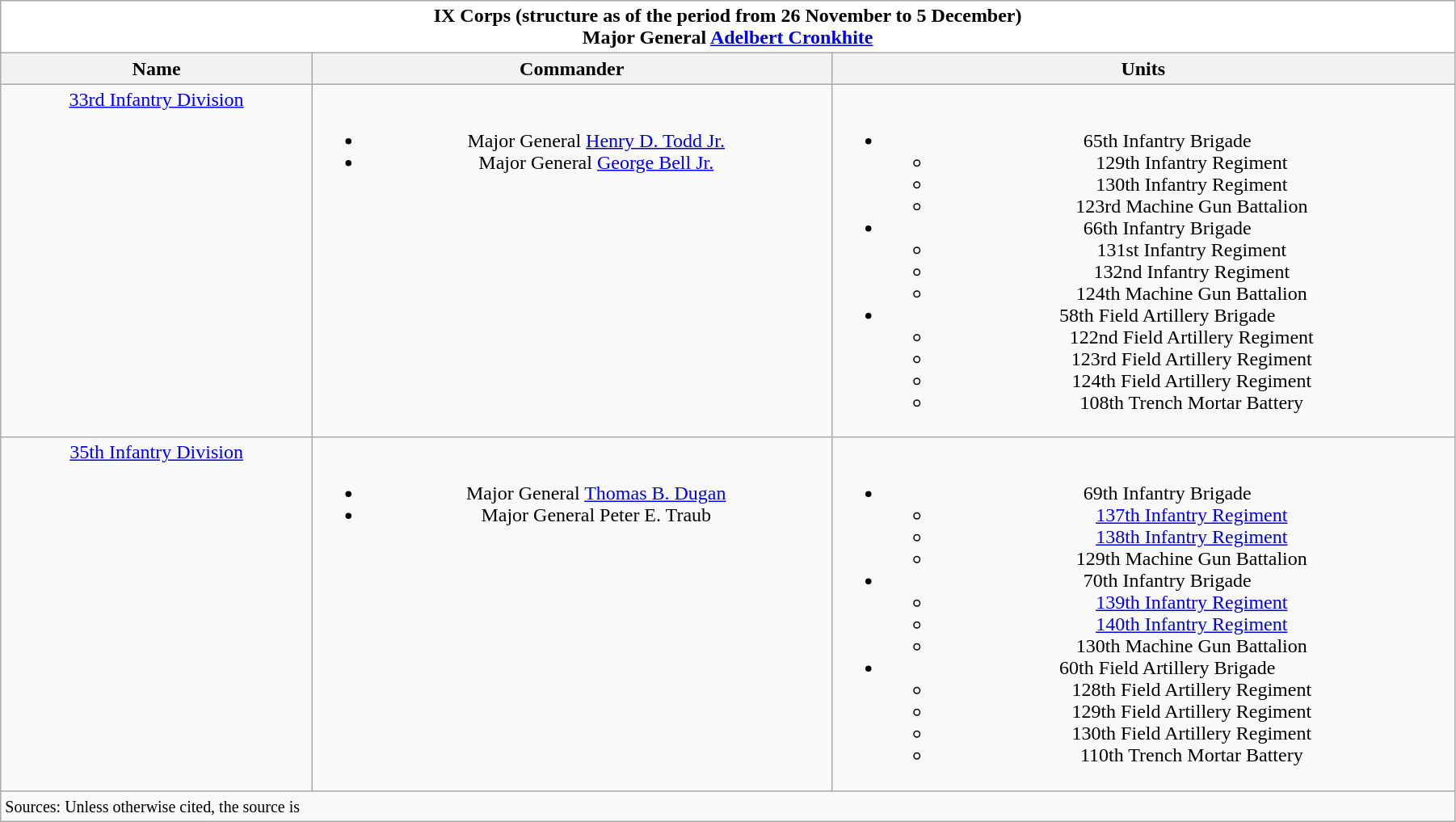<table class="wikitable" style="width:95%;">
<tr valign="top">
<th colspan="11" style="background:white;">IX Corps (structure as of the period from 26 November to 5 December)<br>Major General <a href='#'>Adelbert Cronkhite</a></th>
</tr>
<tr valign="top"|- valign="top">
<th style="width:15%; text-align:center;">Name</th>
<th style="width:25%; text-align:center;">Commander</th>
<th style="width:30%; text-align:center;">Units</th>
</tr>
<tr valign="top">
<td align=center><a href='#'>33rd Infantry Division</a></td>
<td align=center><br><ul><li>Major General <a href='#'>Henry D. Todd Jr.</a></li><li>Major General <a href='#'>George Bell Jr.</a></li></ul></td>
<td align=center><br><ul><li>65th Infantry Brigade<ul><li>129th Infantry Regiment</li><li>130th Infantry Regiment</li><li>123rd Machine Gun Battalion</li></ul></li><li>66th Infantry Brigade<ul><li>131st Infantry Regiment</li><li>132nd Infantry Regiment</li><li>124th Machine Gun Battalion</li></ul></li><li>58th Field Artillery Brigade<ul><li>122nd Field Artillery Regiment</li><li>123rd Field Artillery Regiment</li><li>124th Field Artillery Regiment</li><li>108th Trench Mortar Battery</li></ul></li></ul></td>
</tr>
<tr valign="top">
<td align=center><a href='#'>35th Infantry Division</a></td>
<td align=center><br><ul><li>Major General <a href='#'>Thomas B. Dugan</a></li><li>Major General Peter E. Traub</li></ul></td>
<td align=center><br><ul><li>69th Infantry Brigade<ul><li><a href='#'>137th Infantry Regiment</a></li><li><a href='#'>138th Infantry Regiment</a></li><li>129th Machine Gun Battalion</li></ul></li><li>70th Infantry Brigade<ul><li><a href='#'>139th Infantry Regiment</a></li><li><a href='#'>140th Infantry Regiment</a></li><li>130th Machine Gun Battalion</li></ul></li><li>60th Field Artillery Brigade<ul><li>128th Field Artillery Regiment</li><li>129th Field Artillery Regiment</li><li>130th Field Artillery Regiment</li><li>110th Trench Mortar Battery</li></ul></li></ul></td>
</tr>
<tr valign="top">
<td colspan="9" style="text-align:left;"><small>Sources: Unless otherwise cited, the source is </small></td>
</tr>
</table>
